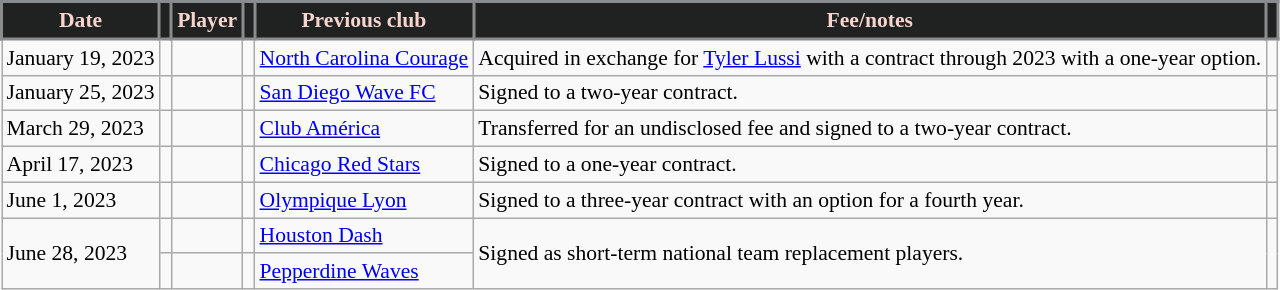<table class="wikitable sortable" style="font-size:90%;">
<tr>
<th style="background:#202121; color:#F7D5CF; border:2px solid #898C8F;" scope="col" data-sort-type="date">Date</th>
<th style="background:#202121; color:#F7D5CF; border:2px solid #898C8F;" scope="col"></th>
<th style="background:#202121; color:#F7D5CF; border:2px solid #898C8F;" scope="col">Player</th>
<th style="background:#202121; color:#F7D5CF; border:2px solid #898C8F;" scope="col"></th>
<th style="background:#202121; color:#F7D5CF; border:2px solid #898C8F;" scope="col">Previous club</th>
<th style="background:#202121; color:#F7D5CF; border:2px solid #898C8F;" scope="col">Fee/notes</th>
<th style="background:#202121; color:#F7D5CF; border:2px solid #898C8F;" scope="col"></th>
</tr>
<tr>
<td>January 19, 2023</td>
<td></td>
<td></td>
<td></td>
<td> <a href='#'>North Carolina Courage</a></td>
<td>Acquired in exchange for <a href='#'>Tyler Lussi</a> with a contract through 2023 with a one-year option.</td>
<td></td>
</tr>
<tr>
<td>January 25, 2023</td>
<td></td>
<td></td>
<td></td>
<td> <a href='#'>San Diego Wave FC</a></td>
<td>Signed to a two-year contract.</td>
<td></td>
</tr>
<tr>
<td>March 29, 2023</td>
<td></td>
<td></td>
<td></td>
<td> <a href='#'>Club América</a></td>
<td>Transferred for an undisclosed fee and signed to a two-year contract.</td>
<td></td>
</tr>
<tr>
<td>April 17, 2023</td>
<td></td>
<td></td>
<td></td>
<td> <a href='#'>Chicago Red Stars</a></td>
<td>Signed to a one-year contract.</td>
<td></td>
</tr>
<tr>
<td>June 1, 2023</td>
<td></td>
<td></td>
<td></td>
<td> <a href='#'>Olympique Lyon</a></td>
<td>Signed to a three-year contract with an option for a fourth year.</td>
<td></td>
</tr>
<tr>
<td rowspan=2>June 28, 2023</td>
<td></td>
<td></td>
<td></td>
<td> <a href='#'>Houston Dash</a></td>
<td rowspan=2>Signed as short-term national team replacement players.</td>
<td rowspan=2></td>
</tr>
<tr>
<td></td>
<td></td>
<td></td>
<td> <a href='#'>Pepperdine Waves</a></td>
</tr>
</table>
